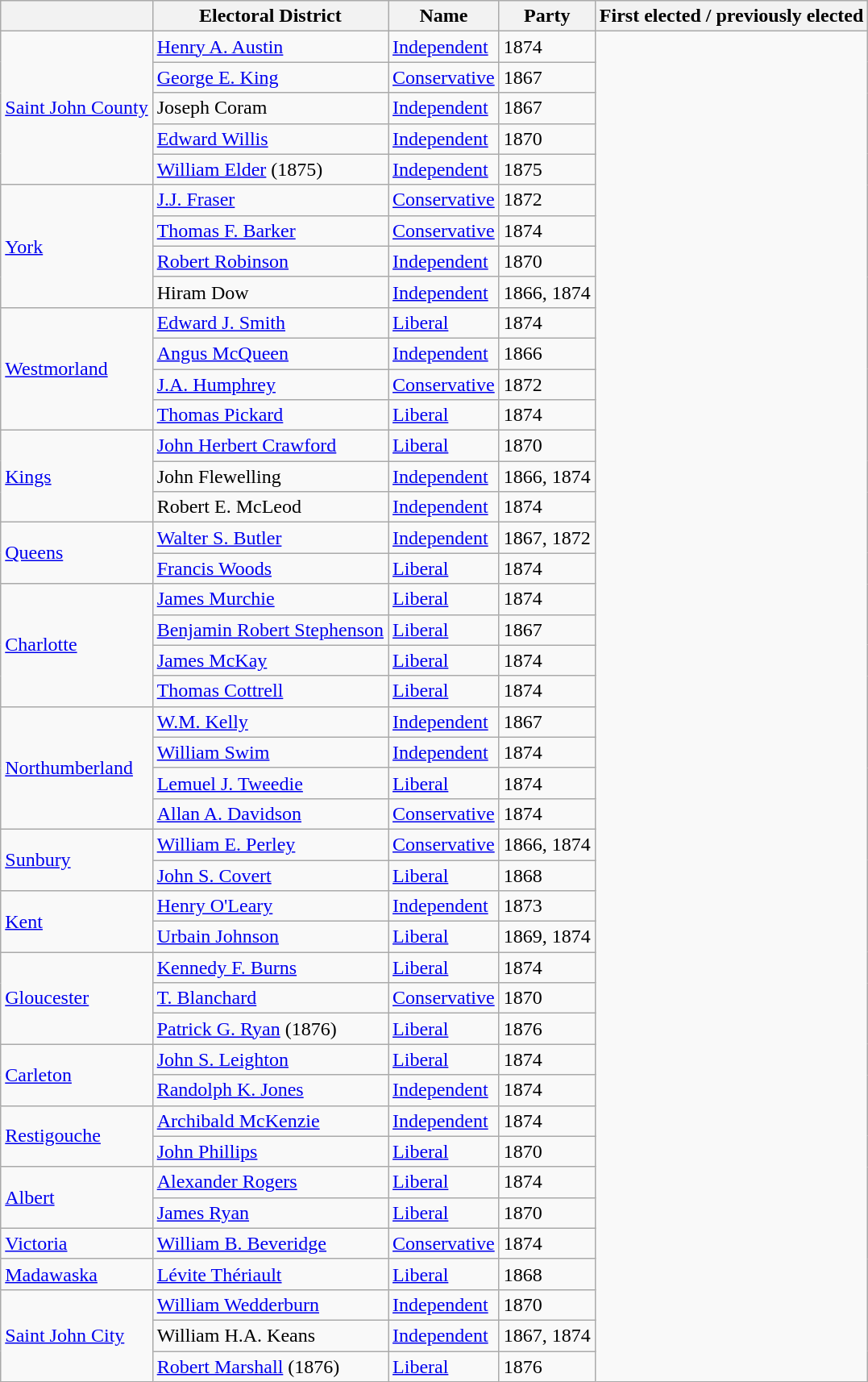<table class="wikitable sortable">
<tr>
<th></th>
<th>Electoral District</th>
<th>Name</th>
<th>Party</th>
<th>First elected / previously elected</th>
</tr>
<tr>
<td rowspan="5"><a href='#'>Saint John County</a></td>
<td><a href='#'>Henry A. Austin</a></td>
<td><a href='#'>Independent</a></td>
<td>1874</td>
</tr>
<tr>
<td><a href='#'>George E. King</a></td>
<td><a href='#'>Conservative</a></td>
<td>1867</td>
</tr>
<tr>
<td>Joseph Coram</td>
<td><a href='#'>Independent</a></td>
<td>1867</td>
</tr>
<tr>
<td><a href='#'>Edward Willis</a></td>
<td><a href='#'>Independent</a></td>
<td>1870</td>
</tr>
<tr>
<td><a href='#'>William Elder</a> (1875)</td>
<td><a href='#'>Independent</a></td>
<td>1875</td>
</tr>
<tr>
<td rowspan="4"><a href='#'>York</a></td>
<td><a href='#'>J.J. Fraser</a></td>
<td><a href='#'>Conservative</a></td>
<td>1872</td>
</tr>
<tr>
<td><a href='#'>Thomas F. Barker</a></td>
<td><a href='#'>Conservative</a></td>
<td>1874</td>
</tr>
<tr>
<td><a href='#'>Robert Robinson</a></td>
<td><a href='#'>Independent</a></td>
<td>1870</td>
</tr>
<tr>
<td>Hiram Dow</td>
<td><a href='#'>Independent</a></td>
<td>1866, 1874</td>
</tr>
<tr>
<td rowspan="4"><a href='#'>Westmorland</a></td>
<td><a href='#'>Edward J. Smith</a></td>
<td><a href='#'>Liberal</a></td>
<td>1874</td>
</tr>
<tr>
<td><a href='#'>Angus McQueen</a></td>
<td><a href='#'>Independent</a></td>
<td>1866</td>
</tr>
<tr>
<td><a href='#'>J.A. Humphrey</a></td>
<td><a href='#'>Conservative</a></td>
<td>1872</td>
</tr>
<tr>
<td><a href='#'>Thomas Pickard</a></td>
<td><a href='#'>Liberal</a></td>
<td>1874</td>
</tr>
<tr>
<td rowspan="3"><a href='#'>Kings</a></td>
<td><a href='#'>John Herbert Crawford</a></td>
<td><a href='#'>Liberal</a></td>
<td>1870</td>
</tr>
<tr>
<td>John Flewelling</td>
<td><a href='#'>Independent</a></td>
<td>1866, 1874</td>
</tr>
<tr>
<td>Robert E. McLeod</td>
<td><a href='#'>Independent</a></td>
<td>1874</td>
</tr>
<tr>
<td rowspan="2"><a href='#'>Queens</a></td>
<td><a href='#'>Walter S. Butler</a></td>
<td><a href='#'>Independent</a></td>
<td>1867, 1872</td>
</tr>
<tr>
<td><a href='#'>Francis Woods</a></td>
<td><a href='#'>Liberal</a></td>
<td>1874</td>
</tr>
<tr>
<td rowspan="4"><a href='#'>Charlotte</a></td>
<td><a href='#'>James Murchie</a></td>
<td><a href='#'>Liberal</a></td>
<td>1874</td>
</tr>
<tr>
<td><a href='#'>Benjamin Robert Stephenson</a></td>
<td><a href='#'>Liberal</a></td>
<td>1867</td>
</tr>
<tr>
<td><a href='#'>James McKay</a></td>
<td><a href='#'>Liberal</a></td>
<td>1874</td>
</tr>
<tr>
<td><a href='#'>Thomas Cottrell</a></td>
<td><a href='#'>Liberal</a></td>
<td>1874</td>
</tr>
<tr>
<td rowspan="4"><a href='#'>Northumberland</a></td>
<td><a href='#'>W.M. Kelly</a></td>
<td><a href='#'>Independent</a></td>
<td>1867</td>
</tr>
<tr>
<td><a href='#'>William Swim</a></td>
<td><a href='#'>Independent</a></td>
<td>1874</td>
</tr>
<tr>
<td><a href='#'>Lemuel J. Tweedie</a></td>
<td><a href='#'>Liberal</a></td>
<td>1874</td>
</tr>
<tr>
<td><a href='#'>Allan A. Davidson</a></td>
<td><a href='#'>Conservative</a></td>
<td>1874</td>
</tr>
<tr>
<td rowspan="2"><a href='#'>Sunbury</a></td>
<td><a href='#'>William E. Perley</a></td>
<td><a href='#'>Conservative</a></td>
<td>1866, 1874</td>
</tr>
<tr>
<td><a href='#'>John S. Covert</a></td>
<td><a href='#'>Liberal</a></td>
<td>1868</td>
</tr>
<tr>
<td rowspan="2"><a href='#'>Kent</a></td>
<td><a href='#'>Henry O'Leary</a></td>
<td><a href='#'>Independent</a></td>
<td>1873</td>
</tr>
<tr>
<td><a href='#'>Urbain Johnson</a></td>
<td><a href='#'>Liberal</a></td>
<td>1869, 1874</td>
</tr>
<tr>
<td rowspan="3"><a href='#'>Gloucester</a></td>
<td><a href='#'>Kennedy F. Burns</a></td>
<td><a href='#'>Liberal</a></td>
<td>1874</td>
</tr>
<tr>
<td><a href='#'>T. Blanchard</a></td>
<td><a href='#'>Conservative</a></td>
<td>1870</td>
</tr>
<tr>
<td><a href='#'>Patrick G. Ryan</a> (1876)</td>
<td><a href='#'>Liberal</a></td>
<td>1876</td>
</tr>
<tr>
<td rowspan="2"><a href='#'>Carleton</a></td>
<td><a href='#'>John S. Leighton</a></td>
<td><a href='#'>Liberal</a></td>
<td>1874</td>
</tr>
<tr>
<td><a href='#'>Randolph K. Jones</a></td>
<td><a href='#'>Independent</a></td>
<td>1874</td>
</tr>
<tr>
<td rowspan="2"><a href='#'>Restigouche</a></td>
<td><a href='#'>Archibald McKenzie</a></td>
<td><a href='#'>Independent</a></td>
<td>1874</td>
</tr>
<tr>
<td><a href='#'>John Phillips</a></td>
<td><a href='#'>Liberal</a></td>
<td>1870</td>
</tr>
<tr>
<td rowspan="2"><a href='#'>Albert</a></td>
<td><a href='#'>Alexander Rogers</a></td>
<td><a href='#'>Liberal</a></td>
<td>1874</td>
</tr>
<tr>
<td><a href='#'>James Ryan</a></td>
<td><a href='#'>Liberal</a></td>
<td>1870</td>
</tr>
<tr>
<td><a href='#'>Victoria</a></td>
<td><a href='#'>William B. Beveridge</a></td>
<td><a href='#'>Conservative</a></td>
<td>1874</td>
</tr>
<tr>
<td><a href='#'>Madawaska</a></td>
<td><a href='#'>Lévite Thériault</a></td>
<td><a href='#'>Liberal</a></td>
<td>1868</td>
</tr>
<tr>
<td rowspan="3"><a href='#'>Saint John City</a></td>
<td><a href='#'>William Wedderburn</a></td>
<td><a href='#'>Independent</a></td>
<td>1870</td>
</tr>
<tr>
<td>William H.A. Keans</td>
<td><a href='#'>Independent</a></td>
<td>1867, 1874</td>
</tr>
<tr>
<td><a href='#'>Robert Marshall</a> (1876)</td>
<td><a href='#'>Liberal</a></td>
<td>1876</td>
</tr>
</table>
